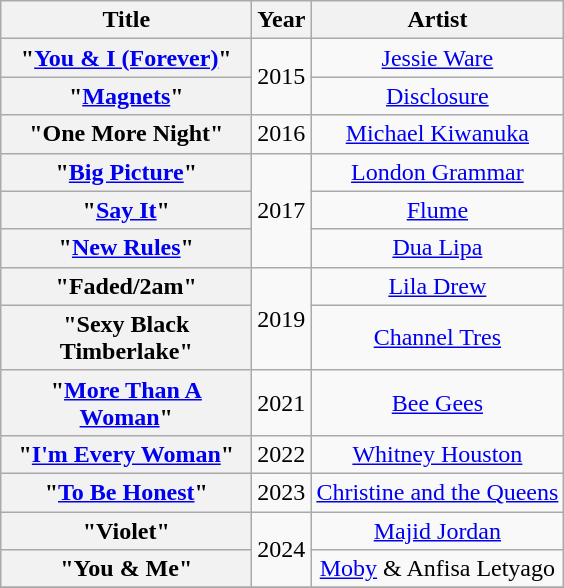<table class="wikitable plainrowheaders" style="text-align:center;">
<tr>
<th scope="col" style="width:160px;">Title</th>
<th scope="col">Year</th>
<th scope="col">Artist</th>
</tr>
<tr>
<th scope="row">"<a href='#'>You & I (Forever)</a>"</th>
<td rowspan="2">2015</td>
<td><a href='#'>Jessie Ware</a></td>
</tr>
<tr>
<th scope="row">"<a href='#'>Magnets</a>" <br></th>
<td><a href='#'>Disclosure</a></td>
</tr>
<tr>
<th scope="row">"One More Night"</th>
<td>2016</td>
<td><a href='#'>Michael Kiwanuka</a></td>
</tr>
<tr>
<th scope="row">"<a href='#'>Big Picture</a>"</th>
<td rowspan="3">2017</td>
<td><a href='#'>London Grammar</a></td>
</tr>
<tr>
<th scope="row">"<a href='#'>Say It</a>" <br></th>
<td><a href='#'>Flume</a></td>
</tr>
<tr>
<th scope="row">"<a href='#'>New Rules</a>"</th>
<td><a href='#'>Dua Lipa</a></td>
</tr>
<tr>
<th scope="row">"Faded/2am" <br></th>
<td rowspan="2">2019</td>
<td><a href='#'>Lila Drew</a></td>
</tr>
<tr>
<th scope="row">"Sexy Black Timberlake"</th>
<td><a href='#'>Channel Tres</a></td>
</tr>
<tr>
<th scope="row">"<a href='#'>More Than A Woman</a>" <br></th>
<td>2021</td>
<td><a href='#'>Bee Gees</a></td>
</tr>
<tr>
<th scope="row">"<a href='#'>I'm Every Woman</a>"</th>
<td>2022</td>
<td><a href='#'>Whitney Houston</a></td>
</tr>
<tr>
<th scope="row">"<a href='#'>To Be Honest</a>"</th>
<td>2023</td>
<td><a href='#'>Christine and the Queens</a></td>
</tr>
<tr>
<th scope="row">"Violet"</th>
<td rowspan="2">2024</td>
<td><a href='#'>Majid Jordan</a></td>
</tr>
<tr>
<th scope="row">"You & Me"</th>
<td><a href='#'>Moby</a> & Anfisa Letyago</td>
</tr>
<tr>
</tr>
</table>
